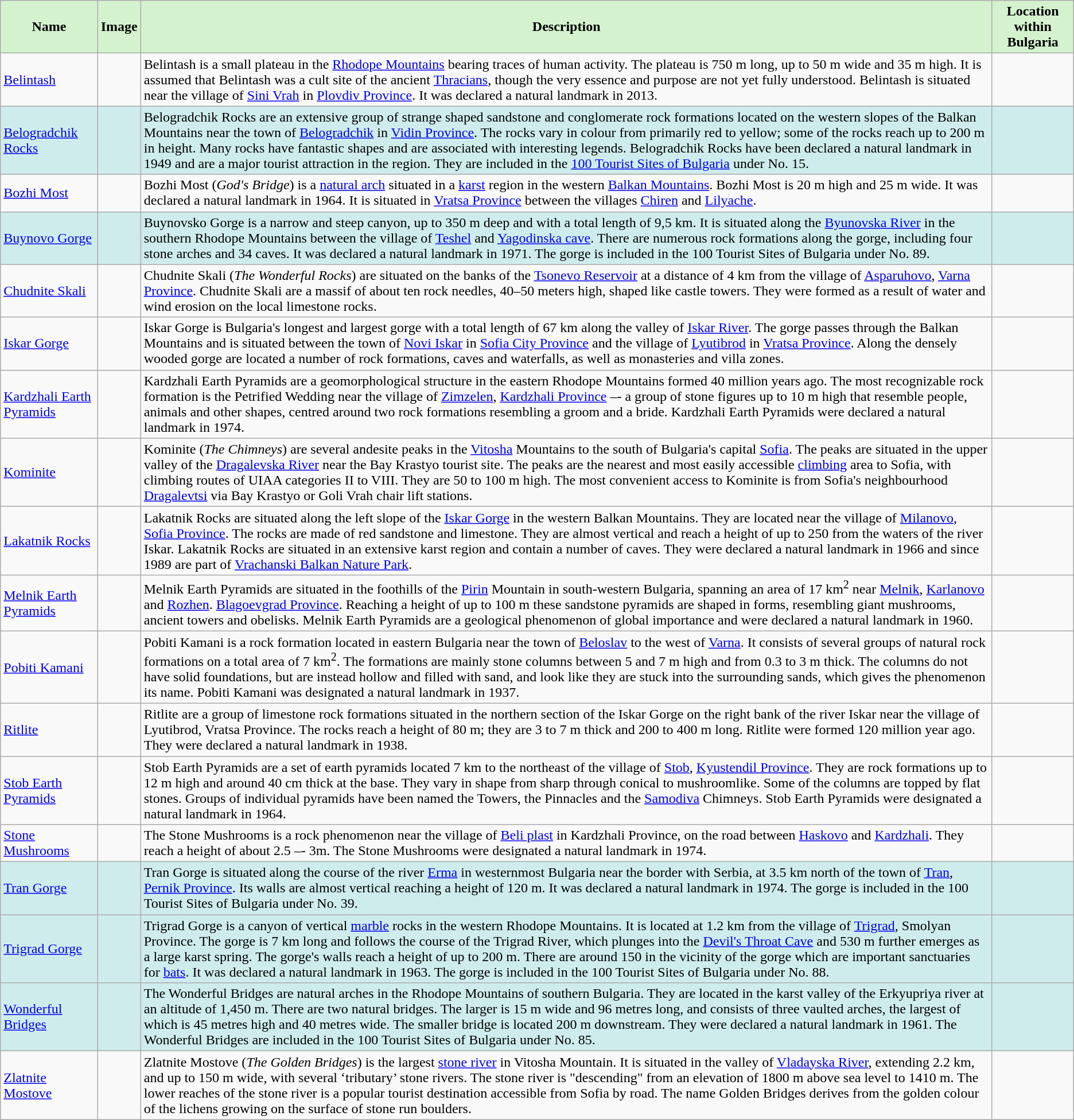<table class="wikitable">
<tr>
<th style=background:#D4F2CE;><strong>Name</strong></th>
<th style=background:#D4F2CE;><strong>Image</strong></th>
<th style=background:#D4F2CE;><strong>Description</strong></th>
<th style=background:#D4F2CE;><strong>Location within Bulgaria</strong></th>
</tr>
<tr>
<td><a href='#'>Belintash</a></td>
<td></td>
<td>Belintash is a small plateau in the <a href='#'>Rhodope Mountains</a> bearing traces of human activity. The plateau is 750 m long, up to 50 m wide and 35 m high. It is assumed that Belintash was a cult site of the ancient <a href='#'>Thracians</a>, though the very essence and purpose are not yet fully understood. Belintash is situated near the village of <a href='#'>Sini Vrah</a> in <a href='#'>Plovdiv Province</a>. It was declared a natural landmark in 2013.</td>
<td></td>
</tr>
<tr bgcolor="#CFECEC">
<td><a href='#'>Belogradchik Rocks</a></td>
<td></td>
<td>Belogradchik Rocks are an extensive group of strange shaped sandstone and conglomerate rock formations located on the western slopes of the Balkan Mountains near the town of <a href='#'>Belogradchik</a> in <a href='#'>Vidin Province</a>. The rocks vary in colour from primarily red to yellow; some of the rocks reach up to 200 m in height. Many rocks have fantastic shapes and are associated with interesting legends. Belogradchik Rocks have been declared a natural landmark in 1949 and are a major tourist attraction in the region. They are included in the <a href='#'>100 Tourist Sites of Bulgaria</a> under No. 15.</td>
<td></td>
</tr>
<tr>
<td><a href='#'>Bozhi Most</a></td>
<td></td>
<td>Bozhi Most (<em>God's Bridge</em>) is a <a href='#'>natural arch</a> situated in a <a href='#'>karst</a> region in the western <a href='#'>Balkan Mountains</a>. Bozhi Most is 20 m high and 25 m wide. It was declared a natural landmark in 1964. It is situated in <a href='#'>Vratsa Province</a> between the villages <a href='#'>Chiren</a> and <a href='#'>Lilyache</a>.</td>
<td></td>
</tr>
<tr bgcolor="#CFECEC">
<td><a href='#'>Buynovo Gorge</a></td>
<td></td>
<td>Buynovsko Gorge is a narrow and steep canyon, up to 350 m deep and with a total length of 9,5 km. It is situated along the <a href='#'>Byunovska River</a> in the southern Rhodope Mountains between the village of <a href='#'>Teshel</a> and <a href='#'>Yagodinska cave</a>. There are numerous rock formations along the gorge, including four stone arches and 34 caves. It was declared a natural landmark in 1971. The gorge is included in the 100 Tourist Sites of Bulgaria under No. 89.</td>
<td></td>
</tr>
<tr>
<td><a href='#'>Chudnite Skali</a></td>
<td></td>
<td>Chudnite Skali (<em>The Wonderful Rocks</em>) are situated on the banks of the <a href='#'>Tsonevo Reservoir</a> at a distance of 4 km from the village of <a href='#'>Asparuhovo</a>, <a href='#'>Varna Province</a>. Chudnite Skali are a massif of about ten rock needles, 40–50 meters high, shaped like castle towers. They were formed as a result of water and wind erosion on the local limestone rocks.</td>
<td></td>
</tr>
<tr>
<td><a href='#'>Iskar Gorge</a></td>
<td></td>
<td>Iskar Gorge is Bulgaria's longest and largest gorge with a total length of 67 km along the valley of <a href='#'>Iskar River</a>. The gorge passes through the Balkan Mountains and is situated between the town of <a href='#'>Novi Iskar</a> in <a href='#'>Sofia City Province</a> and the village of <a href='#'>Lyutibrod</a> in <a href='#'>Vratsa Province</a>. Along the densely wooded gorge are located a number of rock formations, caves and waterfalls, as well as monasteries and villa zones.</td>
<td></td>
</tr>
<tr>
<td><a href='#'>Kardzhali Earth Pyramids</a></td>
<td></td>
<td>Kardzhali Earth Pyramids are a geomorphological structure in the eastern Rhodope Mountains formed 40 million years ago. The most recognizable rock formation is the Petrified Wedding near the village of <a href='#'>Zimzelen</a>, <a href='#'>Kardzhali Province</a> –- a group of stone figures up to 10 m high that resemble people, animals and other shapes, centred around two rock formations resembling a groom and a bride. Kardzhali Earth Pyramids were declared a natural landmark in 1974.</td>
<td></td>
</tr>
<tr>
<td><a href='#'>Kominite</a></td>
<td></td>
<td>Kominite (<em>The Chimneys</em>) are several andesite peaks in the <a href='#'>Vitosha</a> Mountains to the south of Bulgaria's capital <a href='#'>Sofia</a>. The peaks are situated in the upper valley of the <a href='#'>Dragalevska River</a> near the Bay Krastyo tourist site. The peaks are the nearest and most easily accessible <a href='#'>climbing</a> area to Sofia, with climbing routes of UIAA categories II to VIII. They are 50 to 100 m high. The most convenient access to Kominite is from Sofia's neighbourhood <a href='#'>Dragalevtsi</a> via Bay Krastyo or Goli Vrah chair lift stations.</td>
<td></td>
</tr>
<tr>
<td><a href='#'>Lakatnik Rocks</a></td>
<td></td>
<td>Lakatnik Rocks are situated along the left slope of the <a href='#'>Iskar Gorge</a> in the western Balkan Mountains. They are located near the village of <a href='#'>Milanovo</a>, <a href='#'>Sofia Province</a>. The rocks are made of red sandstone and limestone. They are almost vertical and reach a height of up to 250 from the waters of the river Iskar. Lakatnik Rocks are situated in an extensive karst region and contain a number of caves. They were declared a natural landmark in 1966 and since 1989 are part of <a href='#'>Vrachanski Balkan Nature Park</a>.</td>
<td></td>
</tr>
<tr>
<td><a href='#'>Melnik Earth Pyramids</a></td>
<td></td>
<td>Melnik Earth Pyramids are situated in the foothills of the <a href='#'>Pirin</a> Mountain in south-western Bulgaria, spanning an area of 17 km<sup>2</sup> near <a href='#'>Melnik</a>, <a href='#'>Karlanovo</a> and <a href='#'>Rozhen</a>. <a href='#'>Blagoevgrad Province</a>. Reaching a height of up to 100 m these sandstone pyramids are shaped in forms, resembling giant mushrooms, ancient towers and obelisks. Melnik Earth Pyramids are a geological phenomenon of global importance and were declared a natural landmark in 1960.</td>
<td></td>
</tr>
<tr>
<td><a href='#'>Pobiti Kamani</a></td>
<td></td>
<td>Pobiti Kamani is a rock formation located in eastern Bulgaria near the town of <a href='#'>Beloslav</a> to the west of <a href='#'>Varna</a>. It consists of several groups of natural rock formations on a total area of 7 km<sup>2</sup>. The formations are mainly stone columns between 5 and 7 m high and from 0.3 to 3 m thick. The columns do not have solid foundations, but are instead hollow and filled with sand, and look like they are stuck into the surrounding sands, which gives the phenomenon its name. Pobiti Kamani was designated a natural landmark in 1937.</td>
<td></td>
</tr>
<tr>
<td><a href='#'>Ritlite</a></td>
<td></td>
<td>Ritlite are a group of limestone rock formations situated in the northern section of the Iskar Gorge on the right bank of the river Iskar near the village of Lyutibrod, Vratsa Province. The rocks reach a height of 80 m; they are 3 to 7 m thick and 200 to 400 m long. Ritlite were formed 120 million year ago. They were declared a natural landmark in 1938.</td>
<td></td>
</tr>
<tr>
<td><a href='#'>Stob Earth Pyramids</a></td>
<td></td>
<td>Stob Earth Pyramids are a set of earth pyramids located 7 km to the northeast of the village of <a href='#'>Stob</a>, <a href='#'>Kyustendil Province</a>. They are rock formations up to 12 m high and around 40 cm thick at the base. They vary in shape from sharp through conical to mushroomlike. Some of the columns are topped by flat stones. Groups of individual pyramids have been named the Towers, the Pinnacles and the <a href='#'>Samodiva</a> Chimneys. Stob Earth Pyramids were designated a natural landmark in 1964.</td>
<td></td>
</tr>
<tr>
<td><a href='#'>Stone Mushrooms</a></td>
<td></td>
<td>The Stone Mushrooms is a rock phenomenon near the village of <a href='#'>Beli plast</a> in Kardzhali Province, on the road between <a href='#'>Haskovo</a> and <a href='#'>Kardzhali</a>. They reach a height of about 2.5 –- 3m. The Stone Mushrooms were designated a natural landmark in 1974.</td>
<td></td>
</tr>
<tr bgcolor="#CFECEC">
<td><a href='#'>Tran Gorge</a></td>
<td></td>
<td>Tran Gorge is situated along the course of the river <a href='#'>Erma</a> in westernmost Bulgaria near the border with Serbia, at 3.5 km north of the town of <a href='#'>Tran</a>, <a href='#'>Pernik Province</a>. Its walls are almost vertical reaching a height of 120 m. It was declared a natural landmark in 1974. The gorge is included in the 100 Tourist Sites of Bulgaria under No. 39.</td>
<td></td>
</tr>
<tr bgcolor="#CFECEC">
<td><a href='#'>Trigrad Gorge</a></td>
<td></td>
<td>Trigrad Gorge is a canyon of vertical <a href='#'>marble</a> rocks in the western Rhodope Mountains. It is located at 1.2 km from the village of <a href='#'>Trigrad</a>, Smolyan Province. The gorge is 7 km long and follows the course of the Trigrad River, which plunges into the <a href='#'>Devil's Throat Cave</a> and 530 m further emerges as a large karst spring. The gorge's walls reach a height of up to 200 m. There are around 150 in the vicinity of the gorge which are important sanctuaries for <a href='#'>bats</a>. It was declared a natural landmark in 1963. The gorge is included in the 100 Tourist Sites of Bulgaria under No. 88.</td>
<td></td>
</tr>
<tr bgcolor="#CFECEC">
<td><a href='#'>Wonderful Bridges</a></td>
<td></td>
<td>The Wonderful Bridges are natural arches in the Rhodope Mountains of southern Bulgaria. They are located in the karst valley of the Erkyupriya river at an altitude of 1,450 m. There are two natural bridges. The larger is 15 m wide and 96 metres long, and consists of three vaulted arches, the largest of which is 45 metres high and 40 metres wide. The smaller bridge is located 200 m downstream. They were declared a natural landmark in 1961. The Wonderful Bridges are included in the 100 Tourist Sites of Bulgaria under No. 85.</td>
<td></td>
</tr>
<tr>
<td><a href='#'>Zlatnite Mostove</a></td>
<td></td>
<td>Zlatnite Mostove (<em>The Golden Bridges</em>) is the largest <a href='#'>stone river</a> in Vitosha Mountain. It is situated in the valley of <a href='#'>Vladayska River</a>, extending 2.2 km, and up to 150 m wide, with several ‘tributary’ stone rivers. The stone river is "descending" from an elevation of 1800 m above sea level to 1410 m. The lower reaches of the stone river is a popular tourist destination accessible from Sofia by road. The name Golden Bridges derives from the golden colour of the lichens growing on the surface of stone run boulders.</td>
<td></td>
</tr>
</table>
